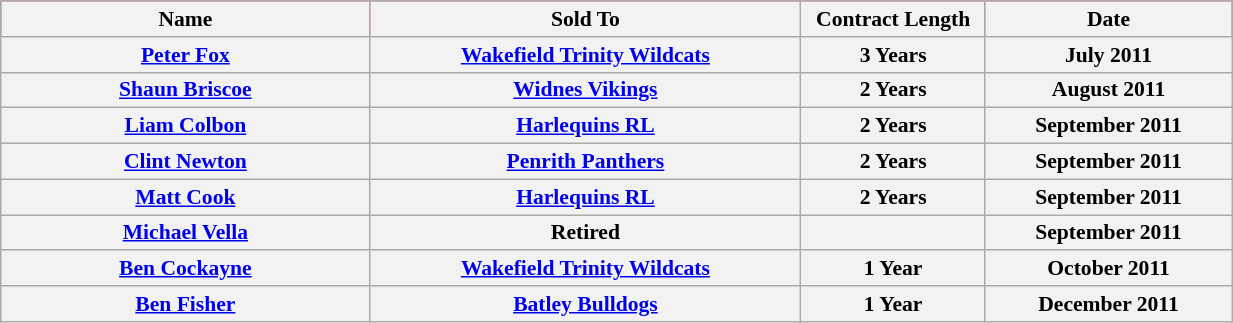<table class="wikitable"  style="width:65%; font-size:90%;">
<tr style="background:#f00;">
<th width=30%>Name</th>
<th width=35%>Sold To</th>
<th width=15%>Contract Length</th>
<th width=25%>Date</th>
</tr>
<tr style="background:#fff;">
<th width=30%><a href='#'>Peter Fox</a></th>
<th width=35%><a href='#'>Wakefield Trinity Wildcats</a></th>
<th width=15%>3 Years</th>
<th width=25%>July 2011</th>
</tr>
<tr style="background:#fff;">
<th width=30%><a href='#'>Shaun Briscoe</a></th>
<th width=35%><a href='#'>Widnes Vikings</a></th>
<th width=15%>2 Years</th>
<th width=25%>August 2011</th>
</tr>
<tr style="background:#fff;">
<th width=30%><a href='#'>Liam Colbon</a></th>
<th width=35%><a href='#'>Harlequins RL</a></th>
<th width=15%>2 Years</th>
<th width=25%>September 2011</th>
</tr>
<tr style="background:#fff;">
<th width=30%><a href='#'>Clint Newton</a></th>
<th width=35%><a href='#'>Penrith Panthers</a></th>
<th width=15%>2 Years</th>
<th width=25%>September 2011</th>
</tr>
<tr style="background:#fff;">
<th width=30%><a href='#'>Matt Cook</a></th>
<th width=35%><a href='#'>Harlequins RL</a></th>
<th width=15%>2 Years</th>
<th width=25%>September 2011</th>
</tr>
<tr style="background:#fff;">
<th width=30%><a href='#'>Michael Vella</a></th>
<th width=35%>Retired</th>
<th width=15%></th>
<th width=25%>September 2011</th>
</tr>
<tr style="background:#fff;">
<th width=30%><a href='#'>Ben Cockayne</a></th>
<th width=35%><a href='#'>Wakefield Trinity Wildcats</a></th>
<th width=15%>1 Year</th>
<th width=25%>October 2011</th>
</tr>
<tr style="background:#fff;">
<th width=30%><a href='#'>Ben Fisher</a></th>
<th width=35%><a href='#'>Batley Bulldogs</a></th>
<th width=15%>1 Year</th>
<th width=25%>December 2011</th>
</tr>
</table>
